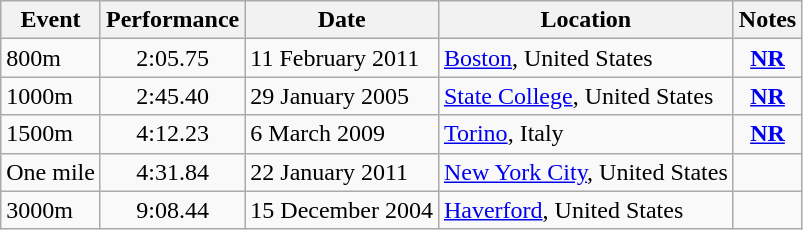<table class="wikitable" |]>
<tr>
<th>Event</th>
<th>Performance</th>
<th>Date</th>
<th>Location</th>
<th>Notes</th>
</tr>
<tr>
<td>800m</td>
<td align=center>2:05.75</td>
<td>11 February 2011</td>
<td><a href='#'>Boston</a>, United States</td>
<td align=center><strong><a href='#'>NR</a></strong></td>
</tr>
<tr>
<td>1000m</td>
<td align=center>2:45.40</td>
<td>29 January 2005</td>
<td><a href='#'>State College</a>, United States</td>
<td align=center><strong><a href='#'>NR</a></strong></td>
</tr>
<tr>
<td>1500m</td>
<td align=center>4:12.23</td>
<td>6 March 2009</td>
<td><a href='#'>Torino</a>, Italy</td>
<td align=center><strong><a href='#'>NR</a></strong></td>
</tr>
<tr>
<td>One mile</td>
<td align=center>4:31.84</td>
<td>22 January 2011</td>
<td><a href='#'>New York City</a>, United States</td>
<td align=center></td>
</tr>
<tr>
<td>3000m</td>
<td align=center>9:08.44</td>
<td>15 December 2004</td>
<td><a href='#'>Haverford</a>, United States</td>
<td align=center></td>
</tr>
</table>
